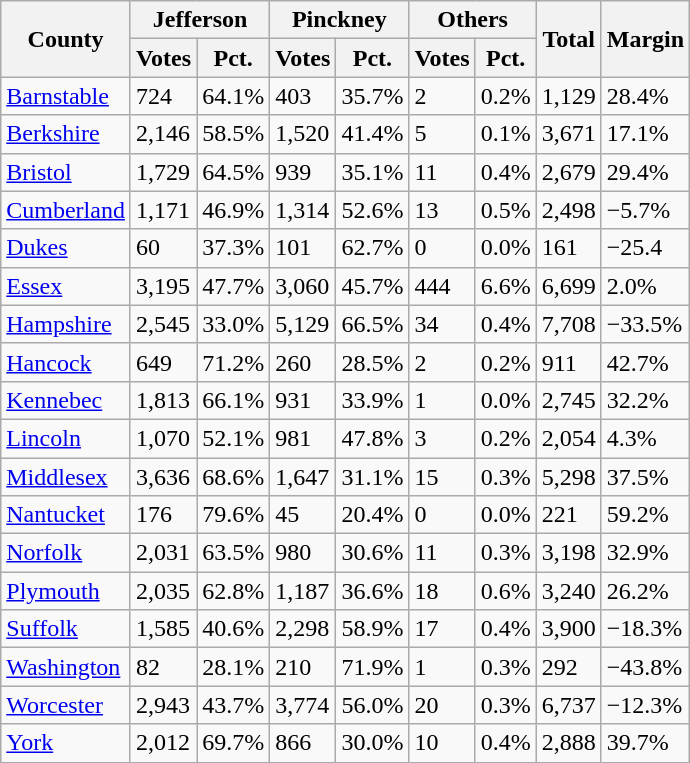<table class="wikitable">
<tr>
<th rowspan="2">County</th>
<th colspan="2">Jefferson</th>
<th colspan="2">Pinckney</th>
<th colspan="2">Others</th>
<th rowspan="2">Total</th>
<th rowspan="2">Margin</th>
</tr>
<tr>
<th>Votes</th>
<th>Pct.</th>
<th>Votes</th>
<th>Pct.</th>
<th>Votes</th>
<th>Pct.</th>
</tr>
<tr>
<td><a href='#'>Barnstable</a></td>
<td>724</td>
<td>64.1%</td>
<td>403</td>
<td>35.7%</td>
<td>2</td>
<td>0.2%</td>
<td>1,129</td>
<td>28.4%</td>
</tr>
<tr>
<td><a href='#'>Berkshire</a></td>
<td>2,146</td>
<td>58.5%</td>
<td>1,520</td>
<td>41.4%</td>
<td>5</td>
<td>0.1%</td>
<td>3,671</td>
<td>17.1%</td>
</tr>
<tr>
<td><a href='#'>Bristol</a></td>
<td>1,729</td>
<td>64.5%</td>
<td>939</td>
<td>35.1%</td>
<td>11</td>
<td>0.4%</td>
<td>2,679</td>
<td>29.4%</td>
</tr>
<tr>
<td><a href='#'>Cumberland</a></td>
<td>1,171</td>
<td>46.9%</td>
<td>1,314</td>
<td>52.6%</td>
<td>13</td>
<td>0.5%</td>
<td>2,498</td>
<td>−5.7%</td>
</tr>
<tr>
<td><a href='#'>Dukes</a></td>
<td>60</td>
<td>37.3%</td>
<td>101</td>
<td>62.7%</td>
<td>0</td>
<td>0.0%</td>
<td>161</td>
<td>−25.4</td>
</tr>
<tr>
<td><a href='#'>Essex</a></td>
<td>3,195</td>
<td>47.7%</td>
<td>3,060</td>
<td>45.7%</td>
<td>444</td>
<td>6.6%</td>
<td>6,699</td>
<td>2.0%</td>
</tr>
<tr>
<td><a href='#'>Hampshire</a></td>
<td>2,545</td>
<td>33.0%</td>
<td>5,129</td>
<td>66.5%</td>
<td>34</td>
<td>0.4%</td>
<td>7,708</td>
<td>−33.5%</td>
</tr>
<tr>
<td><a href='#'>Hancock</a></td>
<td>649</td>
<td>71.2%</td>
<td>260</td>
<td>28.5%</td>
<td>2</td>
<td>0.2%</td>
<td>911</td>
<td>42.7%</td>
</tr>
<tr>
<td><a href='#'>Kennebec</a></td>
<td>1,813</td>
<td>66.1%</td>
<td>931</td>
<td>33.9%</td>
<td>1</td>
<td>0.0%</td>
<td>2,745</td>
<td>32.2%</td>
</tr>
<tr>
<td><a href='#'>Lincoln</a></td>
<td>1,070</td>
<td>52.1%</td>
<td>981</td>
<td>47.8%</td>
<td>3</td>
<td>0.2%</td>
<td>2,054</td>
<td>4.3%</td>
</tr>
<tr>
<td><a href='#'>Middlesex</a></td>
<td>3,636</td>
<td>68.6%</td>
<td>1,647</td>
<td>31.1%</td>
<td>15</td>
<td>0.3%</td>
<td>5,298</td>
<td>37.5%</td>
</tr>
<tr>
<td><a href='#'>Nantucket</a></td>
<td>176</td>
<td>79.6%</td>
<td>45</td>
<td>20.4%</td>
<td>0</td>
<td>0.0%</td>
<td>221</td>
<td>59.2%</td>
</tr>
<tr>
<td><a href='#'>Norfolk</a></td>
<td>2,031</td>
<td>63.5%</td>
<td>980</td>
<td>30.6%</td>
<td>11</td>
<td>0.3%</td>
<td>3,198</td>
<td>32.9%</td>
</tr>
<tr>
<td><a href='#'>Plymouth</a></td>
<td>2,035</td>
<td>62.8%</td>
<td>1,187</td>
<td>36.6%</td>
<td>18</td>
<td>0.6%</td>
<td>3,240</td>
<td>26.2%</td>
</tr>
<tr>
<td><a href='#'>Suffolk</a></td>
<td>1,585</td>
<td>40.6%</td>
<td>2,298</td>
<td>58.9%</td>
<td>17</td>
<td>0.4%</td>
<td>3,900</td>
<td>−18.3%</td>
</tr>
<tr>
<td><a href='#'>Washington</a></td>
<td>82</td>
<td>28.1%</td>
<td>210</td>
<td>71.9%</td>
<td>1</td>
<td>0.3%</td>
<td>292</td>
<td>−43.8%</td>
</tr>
<tr>
<td><a href='#'>Worcester</a></td>
<td>2,943</td>
<td>43.7%</td>
<td>3,774</td>
<td>56.0%</td>
<td>20</td>
<td>0.3%</td>
<td>6,737</td>
<td>−12.3%</td>
</tr>
<tr>
<td><a href='#'>York</a></td>
<td>2,012</td>
<td>69.7%</td>
<td>866</td>
<td>30.0%</td>
<td>10</td>
<td>0.4%</td>
<td>2,888</td>
<td>39.7%</td>
</tr>
</table>
